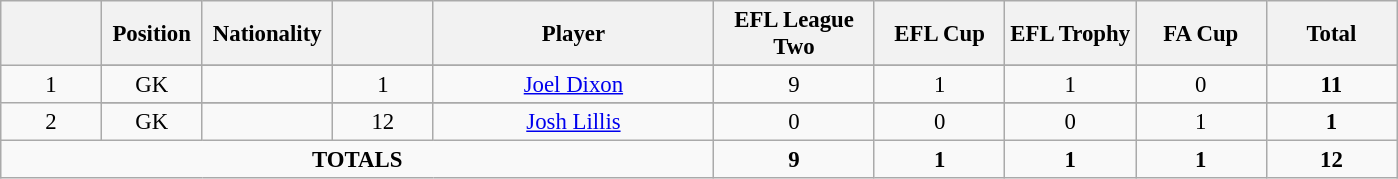<table class="wikitable" style="font-size: 95%; text-align: center;">
<tr>
<th width=60></th>
<th width=60>Position</th>
<th width=80>Nationality</th>
<th width=60></th>
<th width=180>Player</th>
<th width=100>EFL League Two</th>
<th width=80>EFL Cup</th>
<th width=80>EFL Trophy</th>
<th width=80>FA Cup</th>
<th width=80>Total</th>
</tr>
<tr>
<td rowspan="2">1</td>
</tr>
<tr>
<td>GK</td>
<td></td>
<td>1</td>
<td><a href='#'>Joel Dixon</a></td>
<td>9</td>
<td>1</td>
<td>1</td>
<td>0</td>
<td><strong>11</strong></td>
</tr>
<tr>
<td rowspan="2">2</td>
</tr>
<tr>
<td>GK</td>
<td></td>
<td>12</td>
<td><a href='#'>Josh Lillis</a></td>
<td>0</td>
<td>0</td>
<td>0</td>
<td>1</td>
<td><strong>1</strong></td>
</tr>
<tr>
<td colspan=5><strong>TOTALS</strong></td>
<td><strong>9</strong></td>
<td><strong>1</strong></td>
<td><strong>1</strong></td>
<td><strong>1</strong></td>
<td><strong>12</strong></td>
</tr>
</table>
